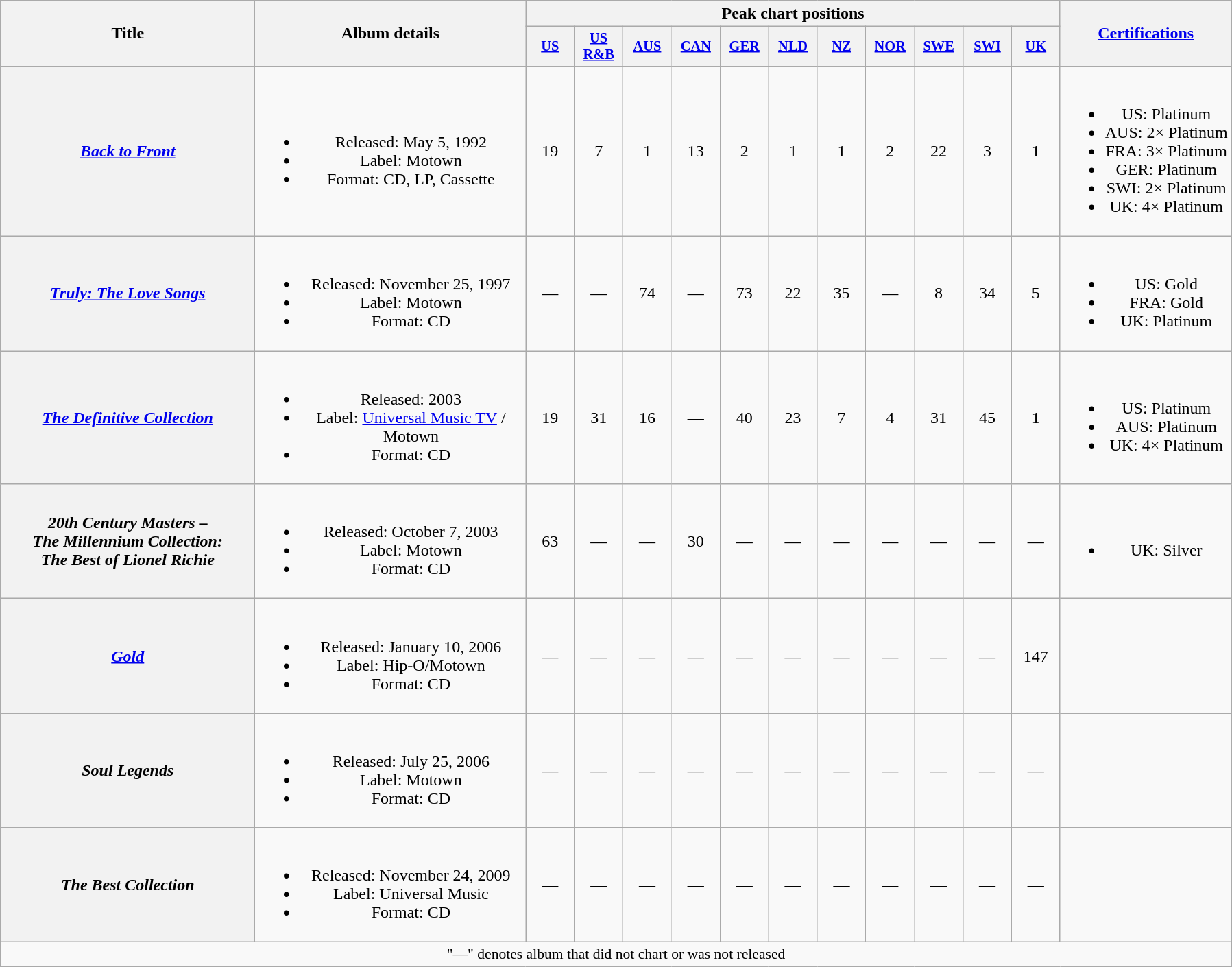<table class="wikitable plainrowheaders" style="text-align:center;" border="1">
<tr>
<th scope="col" rowspan="2" style="width:15em;">Title</th>
<th scope="col" rowspan="2" style="width:16em;">Album details</th>
<th scope="col" colspan="11">Peak chart positions</th>
<th scope="col" rowspan="2"><a href='#'>Certifications</a></th>
</tr>
<tr>
<th scope="col" style="width:3em;font-size:85%;"><a href='#'>US</a><br></th>
<th scope="col" style="width:3em;font-size:85%;"><a href='#'>US R&B</a><br></th>
<th scope="col" style="width:3em;font-size:85%;"><a href='#'>AUS</a><br></th>
<th scope="col" style="width:3em;font-size:85%;"><a href='#'>CAN</a><br></th>
<th scope="col" style="width:3em;font-size:85%;"><a href='#'>GER</a><br></th>
<th scope="col" style="width:3em;font-size:85%;"><a href='#'>NLD</a><br></th>
<th scope="col" style="width:3em;font-size:85%;"><a href='#'>NZ</a><br></th>
<th scope="col" style="width:3em;font-size:85%;"><a href='#'>NOR</a><br></th>
<th scope="col" style="width:3em;font-size:85%;"><a href='#'>SWE</a><br></th>
<th scope="col" style="width:3em;font-size:85%;"><a href='#'>SWI</a><br></th>
<th scope="col" style="width:3em;font-size:85%;"><a href='#'>UK</a><br></th>
</tr>
<tr>
<th scope="row"><em><a href='#'>Back to Front</a></em></th>
<td><br><ul><li>Released: May 5, 1992</li><li>Label: Motown</li><li>Format: CD, LP, Cassette</li></ul></td>
<td>19</td>
<td>7</td>
<td>1</td>
<td>13</td>
<td>2</td>
<td>1</td>
<td>1</td>
<td>2</td>
<td>22</td>
<td>3</td>
<td>1</td>
<td><br><ul><li>US: Platinum</li><li>AUS: 2× Platinum</li><li>FRA: 3× Platinum</li><li>GER: Platinum</li><li>SWI: 2× Platinum</li><li>UK: 4× Platinum</li></ul></td>
</tr>
<tr>
<th scope="row"><em><a href='#'>Truly: The Love Songs</a></em></th>
<td><br><ul><li>Released: November 25, 1997</li><li>Label: Motown</li><li>Format: CD</li></ul></td>
<td>—</td>
<td>—</td>
<td>74</td>
<td>—</td>
<td>73</td>
<td>22</td>
<td>35</td>
<td>—</td>
<td>8</td>
<td>34</td>
<td>5</td>
<td><br><ul><li>US: Gold</li><li>FRA: Gold</li><li>UK: Platinum</li></ul></td>
</tr>
<tr>
<th scope="row"><em><a href='#'>The Definitive Collection</a></em></th>
<td><br><ul><li>Released: 2003</li><li>Label: <a href='#'>Universal Music TV</a> / Motown</li><li>Format: CD</li></ul></td>
<td>19</td>
<td>31</td>
<td>16</td>
<td>—</td>
<td>40</td>
<td>23</td>
<td>7</td>
<td>4</td>
<td>31</td>
<td>45</td>
<td>1</td>
<td><br><ul><li>US: Platinum</li><li>AUS: Platinum</li><li>UK: 4× Platinum</li></ul></td>
</tr>
<tr>
<th scope="row"><em>20th Century Masters – <br>The Millennium Collection: <br>The Best of Lionel Richie</em></th>
<td><br><ul><li>Released: October 7, 2003</li><li>Label: Motown</li><li>Format: CD</li></ul></td>
<td>63</td>
<td>—</td>
<td>—</td>
<td>30</td>
<td>—</td>
<td>—</td>
<td>—</td>
<td>—</td>
<td>—</td>
<td>—</td>
<td>—</td>
<td><br><ul><li>UK: Silver</li></ul></td>
</tr>
<tr>
<th scope="row"><em><a href='#'>Gold</a></em></th>
<td><br><ul><li>Released: January 10, 2006</li><li>Label: Hip-O/Motown</li><li>Format: CD</li></ul></td>
<td>—</td>
<td>—</td>
<td>—</td>
<td>—</td>
<td>—</td>
<td>—</td>
<td>—</td>
<td>—</td>
<td>—</td>
<td>—</td>
<td>147</td>
<td></td>
</tr>
<tr>
<th scope="row"><em>Soul Legends</em></th>
<td><br><ul><li>Released: July 25, 2006</li><li>Label: Motown</li><li>Format: CD</li></ul></td>
<td>—</td>
<td>—</td>
<td>—</td>
<td>—</td>
<td>—</td>
<td>—</td>
<td>—</td>
<td>—</td>
<td>—</td>
<td>—</td>
<td>—</td>
<td></td>
</tr>
<tr>
<th scope="row"><em>The Best Collection</em></th>
<td><br><ul><li>Released: November 24, 2009</li><li>Label: Universal Music</li><li>Format: CD</li></ul></td>
<td>—</td>
<td>—</td>
<td>—</td>
<td>—</td>
<td>—</td>
<td>—</td>
<td>—</td>
<td>—</td>
<td>—</td>
<td>—</td>
<td>—</td>
<td></td>
</tr>
<tr>
<td colspan="15" style="font-size:90%">"—" denotes album that did not chart or was not released</td>
</tr>
</table>
